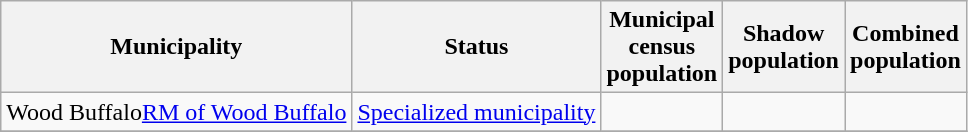<table class="wikitable">
<tr>
<th>Municipality</th>
<th>Status</th>
<th>Municipal<br>census<br>population</th>
<th>Shadow<br>population</th>
<th>Combined<br>population</th>
</tr>
<tr>
<td><span>Wood Buffalo</span><a href='#'>RM of Wood Buffalo</a></td>
<td align=center><a href='#'>Specialized municipality</a></td>
<td align=center></td>
<td align=center></td>
<td align=center></td>
</tr>
<tr>
</tr>
</table>
